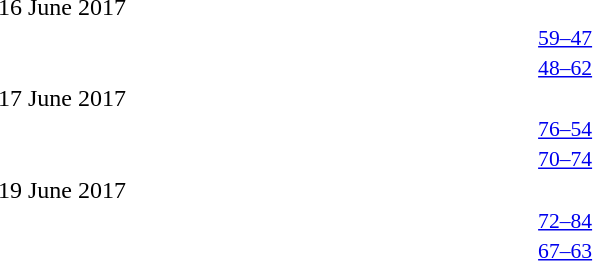<table style="width:100%;" cellspacing="1">
<tr>
<th width=25%></th>
<th width=2%></th>
<th width=6%></th>
<th width=2%></th>
<th width=25%></th>
</tr>
<tr>
<td>16 June 2017</td>
</tr>
<tr style=font-size:90%>
<td align=right></td>
<td></td>
<td align=center><a href='#'>59–47</a></td>
<td></td>
<td></td>
<td></td>
</tr>
<tr style=font-size:90%>
<td align=right></td>
<td></td>
<td align=center><a href='#'>48–62</a></td>
<td></td>
<td></td>
<td></td>
</tr>
<tr>
<td>17 June 2017</td>
</tr>
<tr style=font-size:90%>
<td align=right></td>
<td></td>
<td align=center><a href='#'>76–54</a></td>
<td></td>
<td></td>
<td></td>
</tr>
<tr style=font-size:90%>
<td align=right></td>
<td></td>
<td align=center><a href='#'>70–74</a></td>
<td></td>
<td></td>
<td></td>
</tr>
<tr>
<td>19 June 2017</td>
</tr>
<tr style=font-size:90%>
<td align=right></td>
<td></td>
<td align=center><a href='#'>72–84</a></td>
<td></td>
<td></td>
<td></td>
</tr>
<tr style=font-size:90%>
<td align=right></td>
<td></td>
<td align=center><a href='#'>67–63</a></td>
<td></td>
<td></td>
<td></td>
</tr>
</table>
